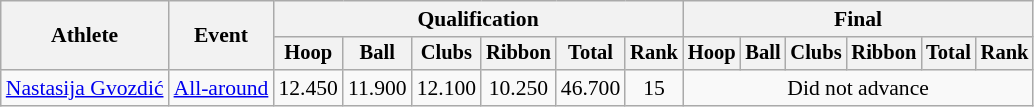<table class=wikitable style="font-size:90%">
<tr>
<th rowspan="2">Athlete</th>
<th rowspan="2">Event</th>
<th colspan=6>Qualification</th>
<th colspan=6>Final</th>
</tr>
<tr style="font-size:95%">
<th>Hoop</th>
<th>Ball</th>
<th>Clubs</th>
<th>Ribbon</th>
<th>Total</th>
<th>Rank</th>
<th>Hoop</th>
<th>Ball</th>
<th>Clubs</th>
<th>Ribbon</th>
<th>Total</th>
<th>Rank</th>
</tr>
<tr align=center>
<td align=left><a href='#'>Nastasija Gvozdić</a></td>
<td align=left><a href='#'>All-around</a></td>
<td>12.450</td>
<td>11.900</td>
<td>12.100</td>
<td>10.250</td>
<td>46.700</td>
<td>15</td>
<td colspan=6>Did not advance</td>
</tr>
</table>
